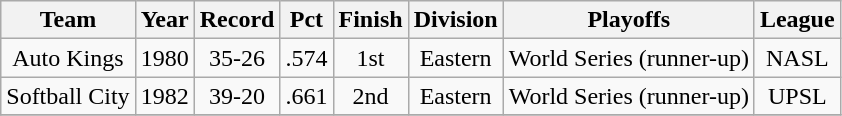<table class="wikitable">
<tr style="background: #F2F2F2;">
<th>Team</th>
<th>Year</th>
<th>Record</th>
<th>Pct</th>
<th>Finish</th>
<th>Division</th>
<th>Playoffs</th>
<th>League</th>
</tr>
<tr align=center>
<td>Auto Kings</td>
<td>1980</td>
<td>35-26</td>
<td>.574</td>
<td>1st</td>
<td>Eastern</td>
<td>World Series (runner-up)</td>
<td>NASL</td>
</tr>
<tr align=center>
<td>Softball City</td>
<td>1982</td>
<td>39-20</td>
<td>.661</td>
<td>2nd</td>
<td>Eastern</td>
<td>World Series (runner-up)</td>
<td>UPSL</td>
</tr>
<tr align=center>
</tr>
</table>
